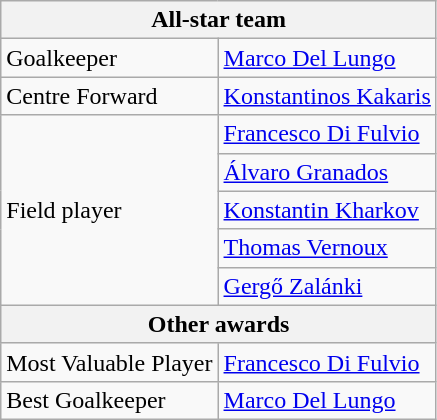<table class="wikitable">
<tr>
<th colspan=2>All-star team</th>
</tr>
<tr>
<td>Goalkeeper</td>
<td> <a href='#'>Marco Del Lungo</a></td>
</tr>
<tr>
<td>Centre Forward</td>
<td> <a href='#'>Konstantinos Kakaris</a></td>
</tr>
<tr>
<td rowspan=5>Field player</td>
<td> <a href='#'>Francesco Di Fulvio</a></td>
</tr>
<tr>
<td> <a href='#'>Álvaro Granados</a></td>
</tr>
<tr>
<td> <a href='#'>Konstantin Kharkov</a></td>
</tr>
<tr>
<td> <a href='#'>Thomas Vernoux</a></td>
</tr>
<tr>
<td> <a href='#'>Gergő Zalánki</a></td>
</tr>
<tr>
<th colspan=2>Other awards</th>
</tr>
<tr>
<td>Most Valuable Player</td>
<td> <a href='#'>Francesco Di Fulvio</a></td>
</tr>
<tr>
<td>Best Goalkeeper</td>
<td> <a href='#'>Marco Del Lungo</a></td>
</tr>
</table>
